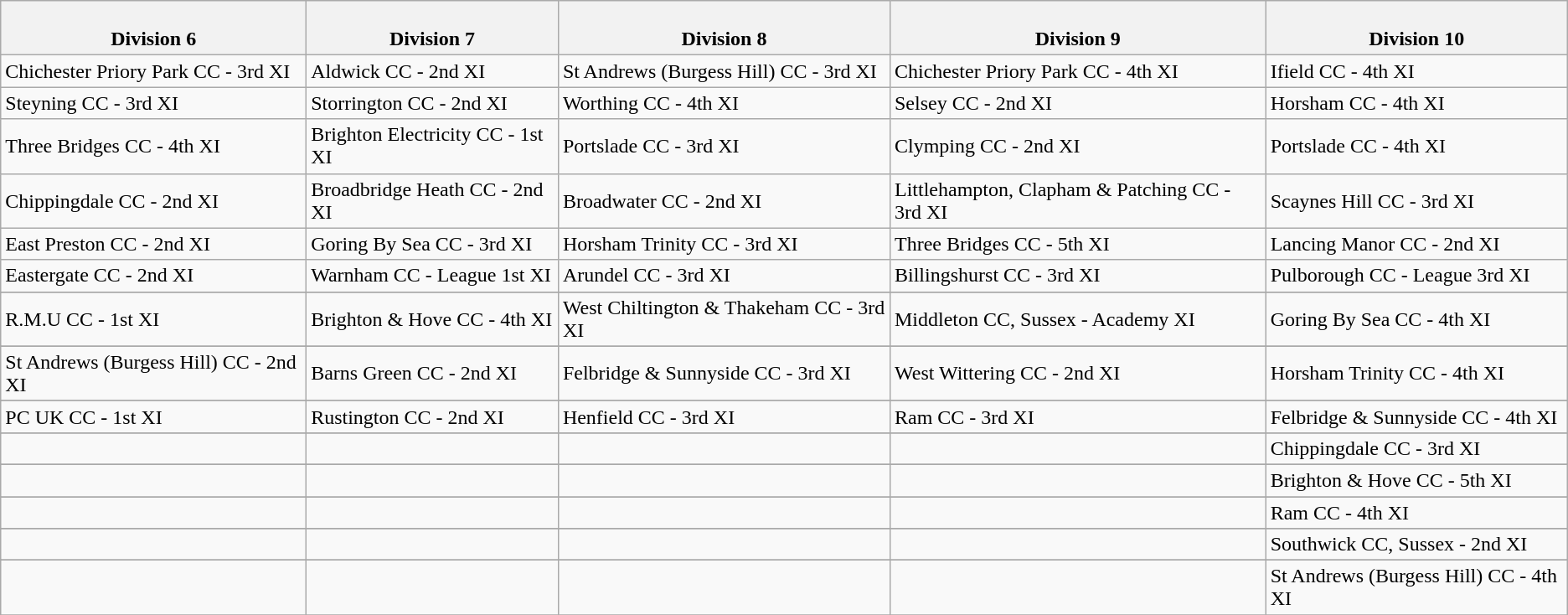<table class="wikitable">
<tr>
<th><br>Division 6</th>
<th><br>Division 7</th>
<th><br>Division 8</th>
<th><br>Division 9</th>
<th><br>Division 10</th>
</tr>
<tr>
<td>Chichester Priory Park CC - 3rd XI</td>
<td>Aldwick CC - 2nd XI</td>
<td>St Andrews (Burgess Hill) CC - 3rd XI</td>
<td>Chichester Priory Park CC - 4th XI</td>
<td>Ifield CC - 4th XI</td>
</tr>
<tr>
<td>Steyning CC - 3rd XI</td>
<td>Storrington CC - 2nd XI</td>
<td>Worthing CC - 4th XI</td>
<td>Selsey CC - 2nd XI</td>
<td>Horsham CC - 4th XI</td>
</tr>
<tr>
<td>Three Bridges CC - 4th XI</td>
<td>Brighton Electricity CC - 1st XI</td>
<td>Portslade CC - 3rd XI</td>
<td>Clymping CC - 2nd XI</td>
<td>Portslade CC - 4th XI</td>
</tr>
<tr>
<td>Chippingdale CC - 2nd XI</td>
<td>Broadbridge Heath CC - 2nd XI</td>
<td>Broadwater CC - 2nd XI</td>
<td>Littlehampton, Clapham & Patching CC - 3rd XI</td>
<td>Scaynes Hill CC - 3rd XI</td>
</tr>
<tr>
<td>East Preston CC - 2nd XI</td>
<td>Goring By Sea CC - 3rd XI</td>
<td>Horsham Trinity CC - 3rd XI</td>
<td>Three Bridges CC - 5th XI</td>
<td>Lancing Manor CC - 2nd XI</td>
</tr>
<tr>
<td>Eastergate CC - 2nd XI</td>
<td>Warnham CC - League 1st XI</td>
<td>Arundel CC - 3rd XI</td>
<td>Billingshurst CC - 3rd XI</td>
<td>Pulborough CC - League 3rd XI</td>
</tr>
<tr>
</tr>
<tr>
<td>R.M.U CC - 1st XI</td>
<td>Brighton & Hove CC - 4th XI</td>
<td>West Chiltington & Thakeham CC - 3rd XI</td>
<td>Middleton CC, Sussex - Academy XI</td>
<td>Goring By Sea CC - 4th XI</td>
</tr>
<tr>
</tr>
<tr>
<td>St Andrews (Burgess Hill) CC - 2nd XI</td>
<td>Barns Green CC - 2nd XI</td>
<td>Felbridge & Sunnyside CC - 3rd XI</td>
<td>West Wittering CC - 2nd XI</td>
<td>Horsham Trinity CC - 4th XI</td>
</tr>
<tr>
</tr>
<tr>
<td>PC UK CC - 1st XI</td>
<td>Rustington CC - 2nd XI</td>
<td>Henfield CC - 3rd XI</td>
<td>Ram CC - 3rd XI</td>
<td>Felbridge & Sunnyside CC - 4th XI</td>
</tr>
<tr>
</tr>
<tr>
<td></td>
<td></td>
<td></td>
<td></td>
<td>Chippingdale CC - 3rd XI</td>
</tr>
<tr>
</tr>
<tr>
<td></td>
<td></td>
<td></td>
<td></td>
<td>Brighton & Hove CC - 5th XI</td>
</tr>
<tr>
</tr>
<tr>
<td></td>
<td></td>
<td></td>
<td></td>
<td>Ram CC - 4th XI</td>
</tr>
<tr>
</tr>
<tr>
<td></td>
<td></td>
<td></td>
<td></td>
<td>Southwick CC, Sussex - 2nd XI</td>
</tr>
<tr>
</tr>
<tr>
<td></td>
<td></td>
<td></td>
<td></td>
<td>St Andrews (Burgess Hill) CC - 4th XI</td>
</tr>
<tr>
</tr>
</table>
